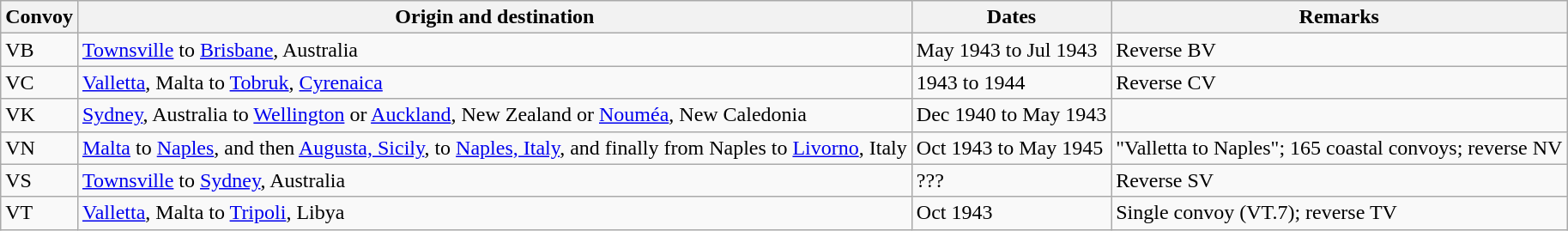<table class="wikitable">
<tr>
<th>Convoy</th>
<th>Origin and destination</th>
<th>Dates</th>
<th>Remarks</th>
</tr>
<tr>
<td>VB</td>
<td><a href='#'>Townsville</a> to <a href='#'>Brisbane</a>, Australia</td>
<td>May 1943 to Jul 1943</td>
<td>Reverse BV</td>
</tr>
<tr>
<td>VC</td>
<td><a href='#'>Valletta</a>, Malta to <a href='#'>Tobruk</a>, <a href='#'>Cyrenaica</a></td>
<td>1943 to 1944</td>
<td>Reverse CV</td>
</tr>
<tr>
<td>VK</td>
<td><a href='#'>Sydney</a>, Australia to <a href='#'>Wellington</a> or <a href='#'>Auckland</a>, New Zealand or <a href='#'>Nouméa</a>, New Caledonia</td>
<td>Dec 1940 to May 1943</td>
<td></td>
</tr>
<tr>
<td>VN</td>
<td><a href='#'>Malta</a> to <a href='#'>Naples</a>, and then <a href='#'>Augusta, Sicily</a>, to <a href='#'>Naples, Italy</a>, and finally from Naples to <a href='#'>Livorno</a>, Italy</td>
<td>Oct 1943 to May 1945</td>
<td>"Valletta to Naples"; 165 coastal convoys; reverse NV</td>
</tr>
<tr>
<td>VS</td>
<td><a href='#'>Townsville</a> to <a href='#'>Sydney</a>, Australia</td>
<td>???</td>
<td>Reverse SV</td>
</tr>
<tr>
<td>VT</td>
<td><a href='#'>Valletta</a>, Malta to <a href='#'>Tripoli</a>, Libya</td>
<td>Oct 1943</td>
<td>Single convoy (VT.7); reverse TV</td>
</tr>
</table>
